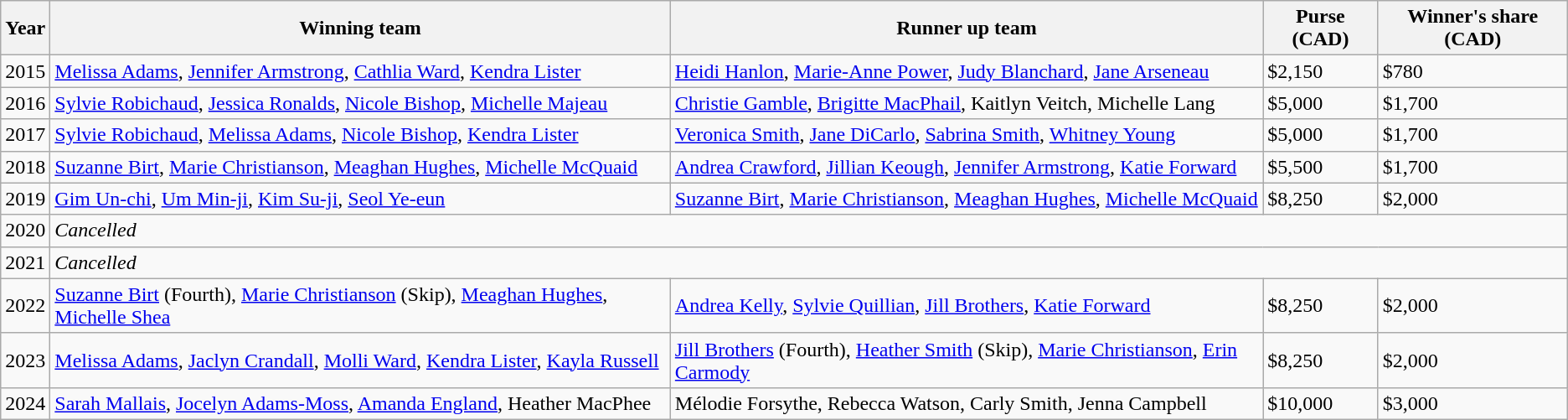<table class="wikitable">
<tr>
<th scope="col">Year</th>
<th scope="col">Winning team</th>
<th scope="col">Runner up team</th>
<th scope="col">Purse (CAD)</th>
<th scope="col">Winner's share (CAD)</th>
</tr>
<tr>
<td>2015</td>
<td> <a href='#'>Melissa Adams</a>, <a href='#'>Jennifer Armstrong</a>, <a href='#'>Cathlia Ward</a>, <a href='#'>Kendra Lister</a></td>
<td> <a href='#'>Heidi Hanlon</a>, <a href='#'>Marie-Anne Power</a>, <a href='#'>Judy Blanchard</a>, <a href='#'>Jane Arseneau</a></td>
<td>$2,150</td>
<td>$780</td>
</tr>
<tr>
<td>2016</td>
<td> <a href='#'>Sylvie Robichaud</a>, <a href='#'>Jessica Ronalds</a>, <a href='#'>Nicole Bishop</a>, <a href='#'>Michelle Majeau</a></td>
<td> <a href='#'>Christie Gamble</a>, <a href='#'>Brigitte MacPhail</a>, Kaitlyn Veitch, Michelle Lang</td>
<td>$5,000</td>
<td>$1,700</td>
</tr>
<tr>
<td>2017</td>
<td> <a href='#'>Sylvie Robichaud</a>, <a href='#'>Melissa Adams</a>, <a href='#'>Nicole Bishop</a>, <a href='#'>Kendra Lister</a></td>
<td> <a href='#'>Veronica Smith</a>, <a href='#'>Jane DiCarlo</a>, <a href='#'>Sabrina Smith</a>, <a href='#'>Whitney Young</a></td>
<td>$5,000</td>
<td>$1,700</td>
</tr>
<tr>
<td>2018</td>
<td> <a href='#'>Suzanne Birt</a>, <a href='#'>Marie Christianson</a>, <a href='#'>Meaghan Hughes</a>, <a href='#'>Michelle McQuaid</a></td>
<td> <a href='#'>Andrea Crawford</a>, <a href='#'>Jillian Keough</a>, <a href='#'>Jennifer Armstrong</a>, <a href='#'>Katie Forward</a></td>
<td>$5,500</td>
<td>$1,700</td>
</tr>
<tr>
<td>2019</td>
<td> <a href='#'>Gim Un-chi</a>, <a href='#'>Um Min-ji</a>, <a href='#'>Kim Su-ji</a>, <a href='#'>Seol Ye-eun</a></td>
<td> <a href='#'>Suzanne Birt</a>, <a href='#'>Marie Christianson</a>, <a href='#'>Meaghan Hughes</a>, <a href='#'>Michelle McQuaid</a></td>
<td>$8,250</td>
<td>$2,000</td>
</tr>
<tr>
<td>2020</td>
<td colspan="4"><em>Cancelled</em></td>
</tr>
<tr>
<td>2021</td>
<td colspan="4"><em>Cancelled</em></td>
</tr>
<tr>
<td>2022</td>
<td> <a href='#'>Suzanne Birt</a> (Fourth), <a href='#'>Marie Christianson</a> (Skip), <a href='#'>Meaghan Hughes</a>, <a href='#'>Michelle Shea</a></td>
<td> <a href='#'>Andrea Kelly</a>, <a href='#'>Sylvie Quillian</a>, <a href='#'>Jill Brothers</a>, <a href='#'>Katie Forward</a></td>
<td>$8,250</td>
<td>$2,000</td>
</tr>
<tr>
<td>2023</td>
<td> <a href='#'>Melissa Adams</a>, <a href='#'>Jaclyn Crandall</a>, <a href='#'>Molli Ward</a>, <a href='#'>Kendra Lister</a>, <a href='#'>Kayla Russell</a></td>
<td> <a href='#'>Jill Brothers</a> (Fourth), <a href='#'>Heather Smith</a> (Skip), <a href='#'>Marie Christianson</a>, <a href='#'>Erin Carmody</a></td>
<td>$8,250</td>
<td>$2,000</td>
</tr>
<tr>
<td>2024</td>
<td> <a href='#'>Sarah Mallais</a>, <a href='#'>Jocelyn Adams-Moss</a>, <a href='#'>Amanda England</a>, Heather MacPhee</td>
<td> Mélodie Forsythe, Rebecca Watson, Carly Smith, Jenna Campbell</td>
<td>$10,000</td>
<td>$3,000</td>
</tr>
</table>
